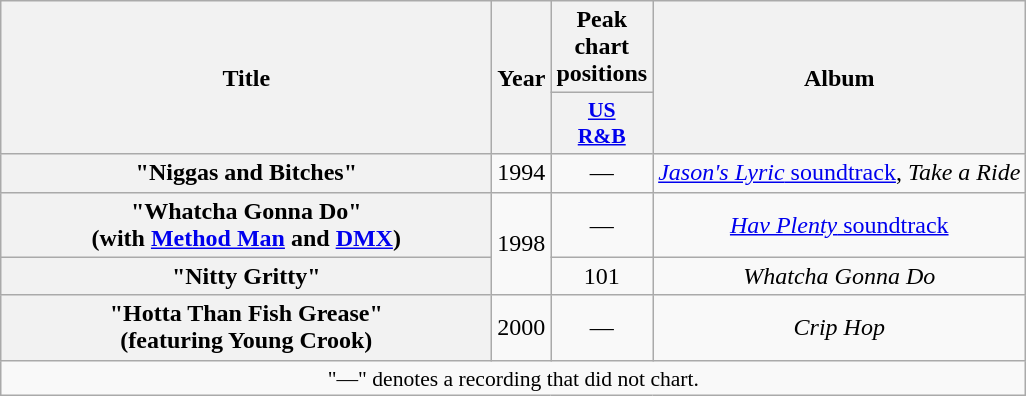<table class="wikitable plainrowheaders" style="text-align:center;">
<tr>
<th scope="col" rowspan="2" style="width:20em;">Title</th>
<th scope="col" rowspan="2">Year</th>
<th scope="col" colspan="1">Peak chart positions</th>
<th scope="col" rowspan="2">Album</th>
</tr>
<tr>
<th scope="col" style="width:3em;font-size:90%;"><a href='#'>US<br>R&B</a><br></th>
</tr>
<tr>
<th scope="row">"Niggas and Bitches"</th>
<td>1994</td>
<td>—</td>
<td><a href='#'><em>Jason's Lyric</em> soundtrack</a>, <em>Take a Ride</em></td>
</tr>
<tr>
<th scope="row">"Whatcha Gonna Do"<br><span>(with <a href='#'>Method Man</a> and <a href='#'>DMX</a>)</span></th>
<td rowspan="2">1998</td>
<td>—</td>
<td><a href='#'><em>Hav Plenty</em> soundtrack</a></td>
</tr>
<tr>
<th scope="row">"Nitty Gritty"</th>
<td>101</td>
<td><em>Whatcha Gonna Do</em></td>
</tr>
<tr>
<th scope="row">"Hotta Than Fish Grease"<br><span>(featuring Young Crook)</span></th>
<td>2000</td>
<td>—</td>
<td><em>Crip Hop</em></td>
</tr>
<tr>
<td colspan="13" style="font-size:90%">"—" denotes a recording that did not chart.</td>
</tr>
</table>
